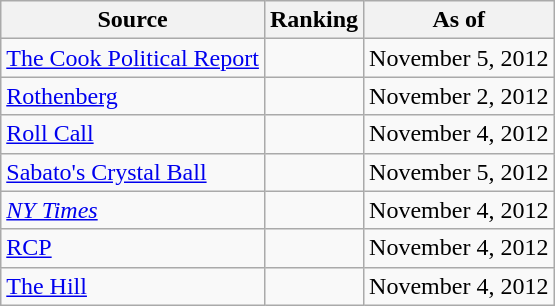<table class="wikitable" style="text-align:center">
<tr>
<th>Source</th>
<th>Ranking</th>
<th>As of</th>
</tr>
<tr>
<td align=left><a href='#'>The Cook Political Report</a></td>
<td></td>
<td>November 5, 2012</td>
</tr>
<tr>
<td align=left><a href='#'>Rothenberg</a></td>
<td></td>
<td>November 2, 2012</td>
</tr>
<tr>
<td align=left><a href='#'>Roll Call</a></td>
<td></td>
<td>November 4, 2012</td>
</tr>
<tr>
<td align=left><a href='#'>Sabato's Crystal Ball</a></td>
<td></td>
<td>November 5, 2012</td>
</tr>
<tr>
<td align=left><a href='#'><em>NY Times</em></a></td>
<td></td>
<td>November 4, 2012</td>
</tr>
<tr>
<td align="left"><a href='#'>RCP</a></td>
<td></td>
<td>November 4, 2012</td>
</tr>
<tr>
<td align=left><a href='#'>The Hill</a></td>
<td></td>
<td>November 4, 2012</td>
</tr>
</table>
